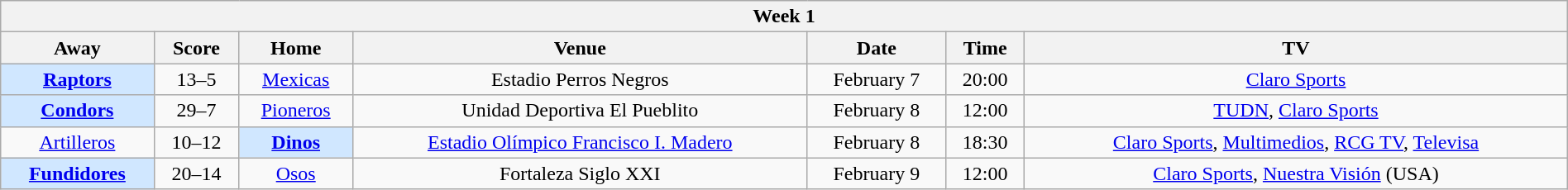<table class="wikitable mw-collapsible mw-collapsed" style="width:100%;">
<tr>
<th colspan="8">Week 1</th>
</tr>
<tr>
<th>Away</th>
<th>Score</th>
<th>Home</th>
<th>Venue</th>
<th>Date</th>
<th>Time</th>
<th>TV</th>
</tr>
<tr align="center">
<td bgcolor="#D0E7FF"><strong><a href='#'>Raptors</a></strong></td>
<td>13–5</td>
<td><a href='#'>Mexicas</a></td>
<td>Estadio Perros Negros</td>
<td>February 7</td>
<td>20:00</td>
<td><a href='#'>Claro Sports</a></td>
</tr>
<tr align="center">
<td bgcolor="#D0E7FF"><strong><a href='#'>Condors</a></strong></td>
<td>29–7</td>
<td><a href='#'>Pioneros</a></td>
<td>Unidad Deportiva El Pueblito</td>
<td>February 8</td>
<td>12:00</td>
<td><a href='#'>TUDN</a>, <a href='#'>Claro Sports</a></td>
</tr>
<tr align="center">
<td><a href='#'>Artilleros</a></td>
<td>10–12</td>
<td bgcolor="#D0E7FF"><strong><a href='#'>Dinos</a></strong></td>
<td><a href='#'>Estadio Olímpico Francisco I. Madero</a></td>
<td>February 8</td>
<td>18:30</td>
<td><a href='#'>Claro Sports</a>, <a href='#'>Multimedios</a>, <a href='#'>RCG TV</a>, <a href='#'>Televisa</a></td>
</tr>
<tr align="center">
<td bgcolor="#D0E7FF"><strong><a href='#'>Fundidores</a></strong></td>
<td>20–14</td>
<td><a href='#'>Osos</a></td>
<td>Fortaleza Siglo XXI</td>
<td>February 9</td>
<td>12:00</td>
<td><a href='#'>Claro Sports</a>, <a href='#'>Nuestra Visión</a> (USA)</td>
</tr>
</table>
